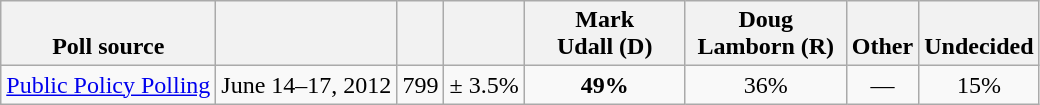<table class="wikitable" style="text-align:center">
<tr valign= bottom>
<th>Poll source</th>
<th></th>
<th></th>
<th></th>
<th style="width:100px;">Mark<br>Udall (D)</th>
<th style="width:100px;">Doug<br>Lamborn (R)</th>
<th>Other</th>
<th>Undecided</th>
</tr>
<tr>
<td align=left><a href='#'>Public Policy Polling</a></td>
<td>June 14–17, 2012</td>
<td>799</td>
<td>± 3.5%</td>
<td><strong>49%</strong></td>
<td>36%</td>
<td>—</td>
<td>15%</td>
</tr>
</table>
